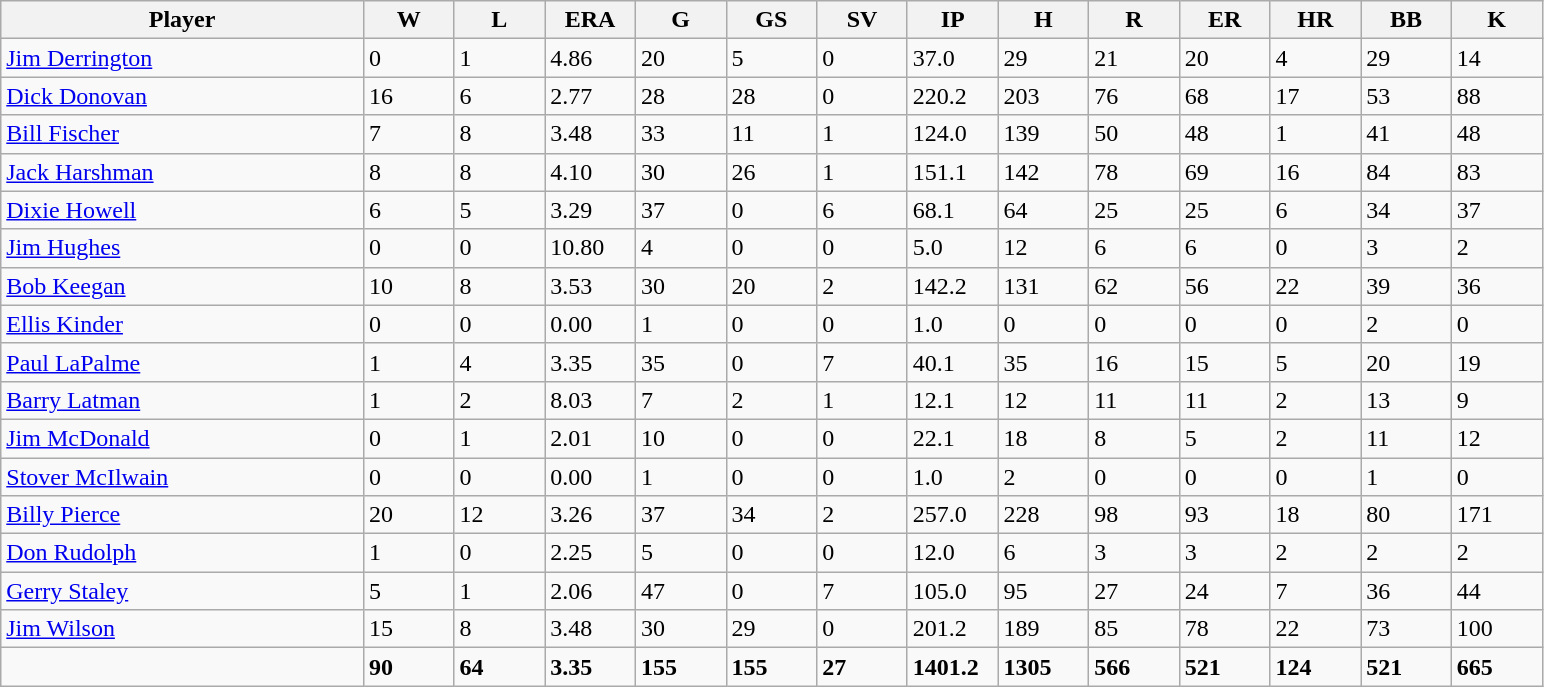<table class="wikitable sortable">
<tr>
<th width="20%">Player</th>
<th width="5%">W</th>
<th width="5%">L</th>
<th width="5%">ERA</th>
<th width="5%">G</th>
<th width="5%">GS</th>
<th width="5%">SV</th>
<th width="5%">IP</th>
<th width="5%">H</th>
<th width="5%">R</th>
<th width="5%">ER</th>
<th width="5%">HR</th>
<th width="5%">BB</th>
<th width="5%">K</th>
</tr>
<tr>
<td><a href='#'>Jim Derrington</a></td>
<td>0</td>
<td>1</td>
<td>4.86</td>
<td>20</td>
<td>5</td>
<td>0</td>
<td>37.0</td>
<td>29</td>
<td>21</td>
<td>20</td>
<td>4</td>
<td>29</td>
<td>14</td>
</tr>
<tr>
<td><a href='#'>Dick Donovan</a></td>
<td>16</td>
<td>6</td>
<td>2.77</td>
<td>28</td>
<td>28</td>
<td>0</td>
<td>220.2</td>
<td>203</td>
<td>76</td>
<td>68</td>
<td>17</td>
<td>53</td>
<td>88</td>
</tr>
<tr>
<td><a href='#'>Bill Fischer</a></td>
<td>7</td>
<td>8</td>
<td>3.48</td>
<td>33</td>
<td>11</td>
<td>1</td>
<td>124.0</td>
<td>139</td>
<td>50</td>
<td>48</td>
<td>1</td>
<td>41</td>
<td>48</td>
</tr>
<tr>
<td><a href='#'>Jack Harshman</a></td>
<td>8</td>
<td>8</td>
<td>4.10</td>
<td>30</td>
<td>26</td>
<td>1</td>
<td>151.1</td>
<td>142</td>
<td>78</td>
<td>69</td>
<td>16</td>
<td>84</td>
<td>83</td>
</tr>
<tr>
<td><a href='#'>Dixie Howell</a></td>
<td>6</td>
<td>5</td>
<td>3.29</td>
<td>37</td>
<td>0</td>
<td>6</td>
<td>68.1</td>
<td>64</td>
<td>25</td>
<td>25</td>
<td>6</td>
<td>34</td>
<td>37</td>
</tr>
<tr>
<td><a href='#'>Jim Hughes</a></td>
<td>0</td>
<td>0</td>
<td>10.80</td>
<td>4</td>
<td>0</td>
<td>0</td>
<td>5.0</td>
<td>12</td>
<td>6</td>
<td>6</td>
<td>0</td>
<td>3</td>
<td>2</td>
</tr>
<tr>
<td><a href='#'>Bob Keegan</a></td>
<td>10</td>
<td>8</td>
<td>3.53</td>
<td>30</td>
<td>20</td>
<td>2</td>
<td>142.2</td>
<td>131</td>
<td>62</td>
<td>56</td>
<td>22</td>
<td>39</td>
<td>36</td>
</tr>
<tr>
<td><a href='#'>Ellis Kinder</a></td>
<td>0</td>
<td>0</td>
<td>0.00</td>
<td>1</td>
<td>0</td>
<td>0</td>
<td>1.0</td>
<td>0</td>
<td>0</td>
<td>0</td>
<td>0</td>
<td>2</td>
<td>0</td>
</tr>
<tr>
<td><a href='#'>Paul LaPalme</a></td>
<td>1</td>
<td>4</td>
<td>3.35</td>
<td>35</td>
<td>0</td>
<td>7</td>
<td>40.1</td>
<td>35</td>
<td>16</td>
<td>15</td>
<td>5</td>
<td>20</td>
<td>19</td>
</tr>
<tr>
<td><a href='#'>Barry Latman</a></td>
<td>1</td>
<td>2</td>
<td>8.03</td>
<td>7</td>
<td>2</td>
<td>1</td>
<td>12.1</td>
<td>12</td>
<td>11</td>
<td>11</td>
<td>2</td>
<td>13</td>
<td>9</td>
</tr>
<tr>
<td><a href='#'>Jim McDonald</a></td>
<td>0</td>
<td>1</td>
<td>2.01</td>
<td>10</td>
<td>0</td>
<td>0</td>
<td>22.1</td>
<td>18</td>
<td>8</td>
<td>5</td>
<td>2</td>
<td>11</td>
<td>12</td>
</tr>
<tr>
<td><a href='#'>Stover McIlwain</a></td>
<td>0</td>
<td>0</td>
<td>0.00</td>
<td>1</td>
<td>0</td>
<td>0</td>
<td>1.0</td>
<td>2</td>
<td>0</td>
<td>0</td>
<td>0</td>
<td>1</td>
<td>0</td>
</tr>
<tr>
<td><a href='#'>Billy Pierce</a></td>
<td>20</td>
<td>12</td>
<td>3.26</td>
<td>37</td>
<td>34</td>
<td>2</td>
<td>257.0</td>
<td>228</td>
<td>98</td>
<td>93</td>
<td>18</td>
<td>80</td>
<td>171</td>
</tr>
<tr>
<td><a href='#'>Don Rudolph</a></td>
<td>1</td>
<td>0</td>
<td>2.25</td>
<td>5</td>
<td>0</td>
<td>0</td>
<td>12.0</td>
<td>6</td>
<td>3</td>
<td>3</td>
<td>2</td>
<td>2</td>
<td>2</td>
</tr>
<tr>
<td><a href='#'>Gerry Staley</a></td>
<td>5</td>
<td>1</td>
<td>2.06</td>
<td>47</td>
<td>0</td>
<td>7</td>
<td>105.0</td>
<td>95</td>
<td>27</td>
<td>24</td>
<td>7</td>
<td>36</td>
<td>44</td>
</tr>
<tr>
<td><a href='#'>Jim Wilson</a></td>
<td>15</td>
<td>8</td>
<td>3.48</td>
<td>30</td>
<td>29</td>
<td>0</td>
<td>201.2</td>
<td>189</td>
<td>85</td>
<td>78</td>
<td>22</td>
<td>73</td>
<td>100</td>
</tr>
<tr class="sortbottom">
<td></td>
<td><strong>90</strong></td>
<td><strong>64</strong></td>
<td><strong>3.35</strong></td>
<td><strong>155</strong></td>
<td><strong>155</strong></td>
<td><strong>27</strong></td>
<td><strong>1401.2</strong></td>
<td><strong>1305</strong></td>
<td><strong>566</strong></td>
<td><strong>521</strong></td>
<td><strong>124</strong></td>
<td><strong>521</strong></td>
<td><strong>665</strong></td>
</tr>
</table>
